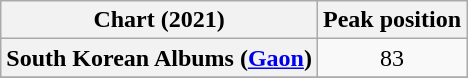<table class="wikitable plainrowheaders" style="text-align:center">
<tr>
<th scope="col">Chart (2021)</th>
<th scope="col">Peak position</th>
</tr>
<tr>
<th scope="row">South Korean Albums (<a href='#'>Gaon</a>)</th>
<td>83</td>
</tr>
<tr>
</tr>
</table>
